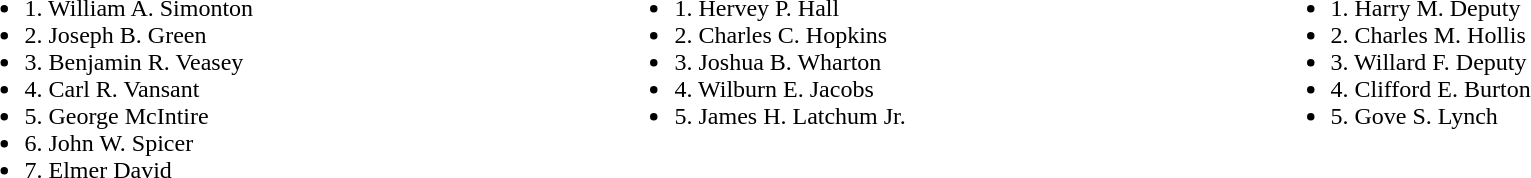<table width=100%>
<tr valign=top>
<td><br><ul><li>1. William A. Simonton</li><li>2. Joseph B. Green</li><li>3. Benjamin R. Veasey</li><li>4. Carl R. Vansant</li><li>5. George McIntire</li><li>6. John W. Spicer</li><li>7. Elmer David</li></ul></td>
<td><br><ul><li>1. Hervey P. Hall</li><li>2. Charles C. Hopkins</li><li>3. Joshua B. Wharton</li><li>4. Wilburn E. Jacobs</li><li>5. James H. Latchum Jr.</li></ul></td>
<td><br><ul><li>1. Harry M. Deputy</li><li>2. Charles M. Hollis</li><li>3. Willard F. Deputy</li><li>4. Clifford E. Burton</li><li>5. Gove S. Lynch</li></ul></td>
</tr>
</table>
